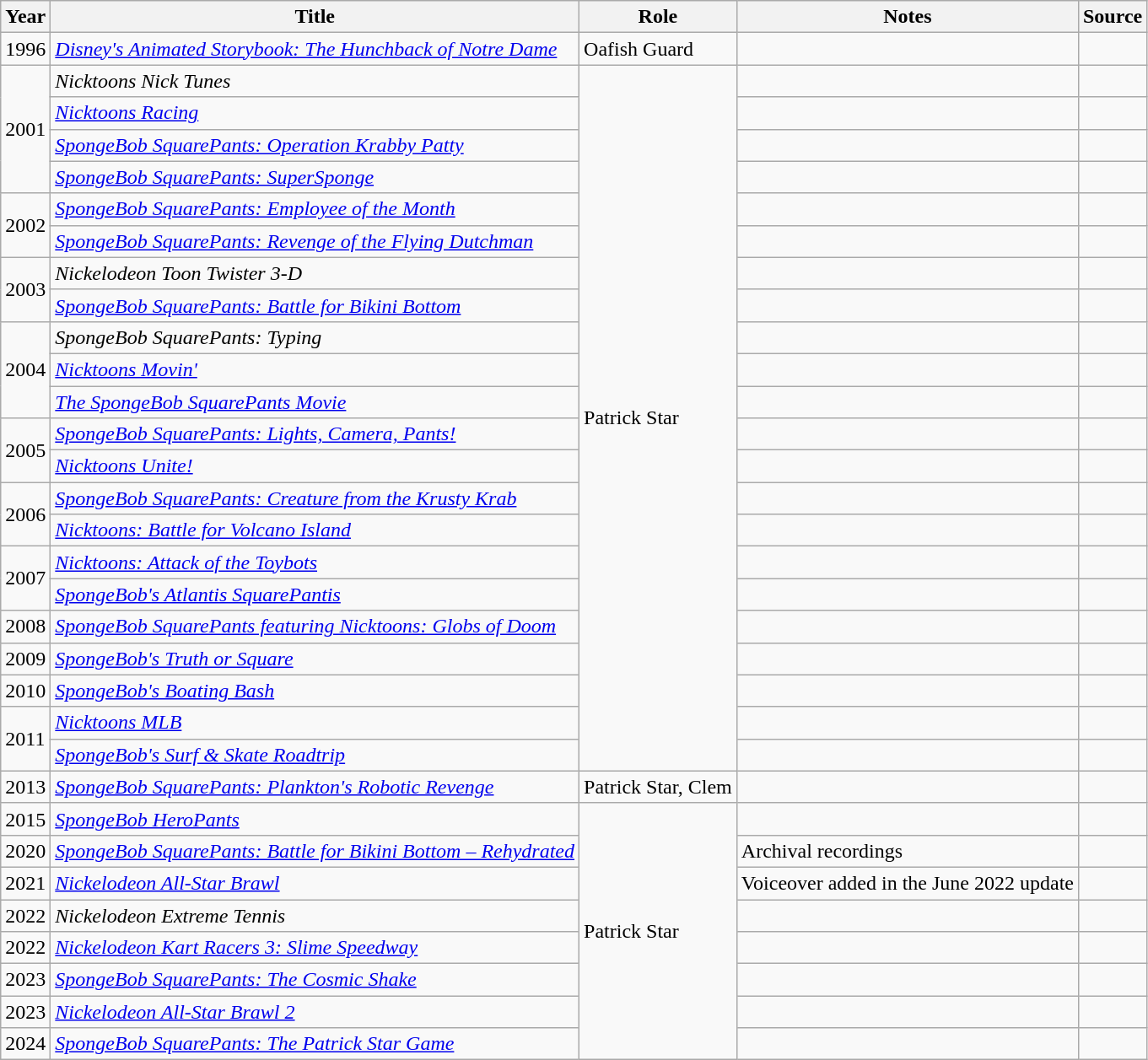<table class="wikitable sortable plainrowheaders" style="white-space:nowrap">
<tr>
<th>Year</th>
<th>Title</th>
<th>Role</th>
<th>Notes</th>
<th>Source</th>
</tr>
<tr>
<td>1996</td>
<td><em><a href='#'>Disney's Animated Storybook: The Hunchback of Notre Dame</a></em></td>
<td>Oafish Guard</td>
<td></td>
<td></td>
</tr>
<tr>
<td rowspan="4">2001</td>
<td><em>Nicktoons Nick Tunes</em></td>
<td rowspan="22">Patrick Star</td>
<td></td>
<td></td>
</tr>
<tr>
<td><em><a href='#'>Nicktoons Racing</a></em></td>
<td></td>
<td></td>
</tr>
<tr>
<td><em><a href='#'>SpongeBob SquarePants: Operation Krabby Patty</a></em></td>
<td></td>
<td></td>
</tr>
<tr>
<td><em><a href='#'>SpongeBob SquarePants: SuperSponge</a></em></td>
<td></td>
<td></td>
</tr>
<tr>
<td rowspan=2>2002</td>
<td><em><a href='#'>SpongeBob SquarePants: Employee of the Month</a></em></td>
<td></td>
<td></td>
</tr>
<tr>
<td><em><a href='#'>SpongeBob SquarePants: Revenge of the Flying Dutchman</a></em></td>
<td></td>
<td></td>
</tr>
<tr>
<td rowspan="2">2003</td>
<td><em>Nickelodeon Toon Twister 3-D</em></td>
<td></td>
<td></td>
</tr>
<tr>
<td><em><a href='#'>SpongeBob SquarePants: Battle for Bikini Bottom</a></em></td>
<td></td>
<td></td>
</tr>
<tr>
<td rowspan="3">2004</td>
<td><em>SpongeBob SquarePants: Typing</em></td>
<td></td>
<td></td>
</tr>
<tr>
<td><em><a href='#'>Nicktoons Movin'</a></em></td>
<td></td>
<td></td>
</tr>
<tr>
<td><em><a href='#'>The SpongeBob SquarePants Movie</a></em></td>
<td></td>
<td></td>
</tr>
<tr>
<td rowspan=2>2005</td>
<td><em><a href='#'>SpongeBob SquarePants: Lights, Camera, Pants!</a></em></td>
<td></td>
<td></td>
</tr>
<tr>
<td><em><a href='#'>Nicktoons Unite!</a></em></td>
<td></td>
<td></td>
</tr>
<tr>
<td rowspan="2">2006</td>
<td><em><a href='#'>SpongeBob SquarePants: Creature from the Krusty Krab</a></em></td>
<td></td>
<td></td>
</tr>
<tr>
<td><em><a href='#'>Nicktoons: Battle for Volcano Island</a></em></td>
<td></td>
<td></td>
</tr>
<tr>
<td rowspan=2>2007</td>
<td><em><a href='#'>Nicktoons: Attack of the Toybots</a></em></td>
<td></td>
<td></td>
</tr>
<tr>
<td><em><a href='#'>SpongeBob's Atlantis SquarePantis</a></em></td>
<td></td>
<td></td>
</tr>
<tr>
<td>2008</td>
<td><em><a href='#'>SpongeBob SquarePants featuring Nicktoons: Globs of Doom</a></em></td>
<td></td>
<td></td>
</tr>
<tr>
<td>2009</td>
<td><em><a href='#'>SpongeBob's Truth or Square</a></em></td>
<td></td>
<td></td>
</tr>
<tr>
<td>2010</td>
<td><em><a href='#'>SpongeBob's Boating Bash</a></em></td>
<td></td>
<td></td>
</tr>
<tr>
<td rowspan=2>2011</td>
<td><em><a href='#'>Nicktoons MLB</a></em></td>
<td></td>
<td></td>
</tr>
<tr>
<td><em><a href='#'>SpongeBob's Surf & Skate Roadtrip</a></em></td>
<td></td>
<td></td>
</tr>
<tr>
<td>2013</td>
<td><em><a href='#'>SpongeBob SquarePants: Plankton's Robotic Revenge</a></em></td>
<td>Patrick Star, Clem</td>
<td></td>
<td></td>
</tr>
<tr>
<td>2015</td>
<td><em><a href='#'>SpongeBob HeroPants</a></em></td>
<td rowspan=8>Patrick Star</td>
<td></td>
<td></td>
</tr>
<tr>
<td>2020</td>
<td><em><a href='#'>SpongeBob SquarePants: Battle for Bikini Bottom – Rehydrated</a></em></td>
<td>Archival recordings</td>
<td></td>
</tr>
<tr>
<td>2021</td>
<td><em><a href='#'>Nickelodeon All-Star Brawl</a></em></td>
<td>Voiceover added in the June 2022 update</td>
<td></td>
</tr>
<tr>
<td>2022</td>
<td><em>Nickelodeon Extreme Tennis</em></td>
<td></td>
<td></td>
</tr>
<tr>
<td>2022</td>
<td><em><a href='#'>Nickelodeon Kart Racers 3: Slime Speedway</a></em></td>
<td></td>
<td></td>
</tr>
<tr>
<td>2023</td>
<td><em><a href='#'>SpongeBob SquarePants: The Cosmic Shake</a></em></td>
<td></td>
<td></td>
</tr>
<tr>
<td>2023</td>
<td><em><a href='#'>Nickelodeon All-Star Brawl 2</a></em></td>
<td></td>
<td></td>
</tr>
<tr>
<td>2024</td>
<td><em><a href='#'>SpongeBob SquarePants: The Patrick Star Game</a></em></td>
<td></td>
<td></td>
</tr>
</table>
